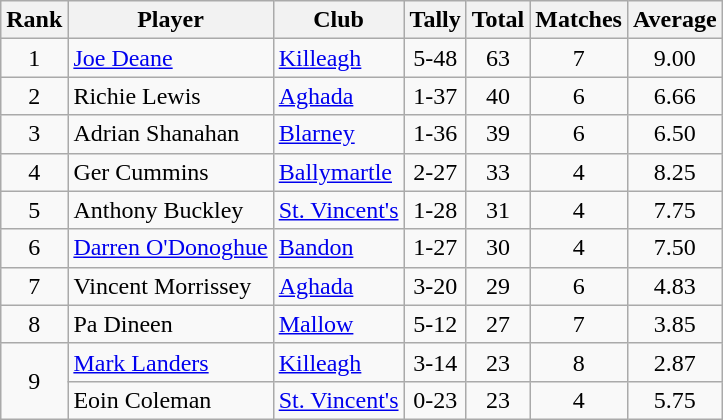<table class="wikitable">
<tr>
<th>Rank</th>
<th>Player</th>
<th>Club</th>
<th>Tally</th>
<th>Total</th>
<th>Matches</th>
<th>Average</th>
</tr>
<tr>
<td rowspan="1" style="text-align:center;">1</td>
<td><a href='#'>Joe Deane</a></td>
<td><a href='#'>Killeagh</a></td>
<td align=center>5-48</td>
<td align=center>63</td>
<td align=center>7</td>
<td align=center>9.00</td>
</tr>
<tr>
<td rowspan="1" style="text-align:center;">2</td>
<td>Richie Lewis</td>
<td><a href='#'>Aghada</a></td>
<td align=center>1-37</td>
<td align=center>40</td>
<td align=center>6</td>
<td align=center>6.66</td>
</tr>
<tr>
<td rowspan="1" style="text-align:center;">3</td>
<td>Adrian Shanahan</td>
<td><a href='#'>Blarney</a></td>
<td align=center>1-36</td>
<td align=center>39</td>
<td align=center>6</td>
<td align=center>6.50</td>
</tr>
<tr>
<td rowspan="1" style="text-align:center;">4</td>
<td>Ger Cummins</td>
<td><a href='#'>Ballymartle</a></td>
<td align=center>2-27</td>
<td align=center>33</td>
<td align=center>4</td>
<td align=center>8.25</td>
</tr>
<tr>
<td rowspan="1" style="text-align:center;">5</td>
<td>Anthony Buckley</td>
<td><a href='#'>St. Vincent's</a></td>
<td align=center>1-28</td>
<td align=center>31</td>
<td align=center>4</td>
<td align=center>7.75</td>
</tr>
<tr>
<td rowspan="1" style="text-align:center;">6</td>
<td><a href='#'>Darren O'Donoghue</a></td>
<td><a href='#'>Bandon</a></td>
<td align=center>1-27</td>
<td align=center>30</td>
<td align=center>4</td>
<td align=center>7.50</td>
</tr>
<tr>
<td rowspan="1" style="text-align:center;">7</td>
<td>Vincent Morrissey</td>
<td><a href='#'>Aghada</a></td>
<td align=center>3-20</td>
<td align=center>29</td>
<td align=center>6</td>
<td align=center>4.83</td>
</tr>
<tr>
<td rowspan="1" style="text-align:center;">8</td>
<td>Pa Dineen</td>
<td><a href='#'>Mallow</a></td>
<td align=center>5-12</td>
<td align=center>27</td>
<td align=center>7</td>
<td align=center>3.85</td>
</tr>
<tr>
<td rowspan="2" style="text-align:center;">9</td>
<td><a href='#'>Mark Landers</a></td>
<td><a href='#'>Killeagh</a></td>
<td align=center>3-14</td>
<td align=center>23</td>
<td align=center>8</td>
<td align=center>2.87</td>
</tr>
<tr>
<td>Eoin Coleman</td>
<td><a href='#'>St. Vincent's</a></td>
<td align=center>0-23</td>
<td align=center>23</td>
<td align=center>4</td>
<td align=center>5.75</td>
</tr>
</table>
